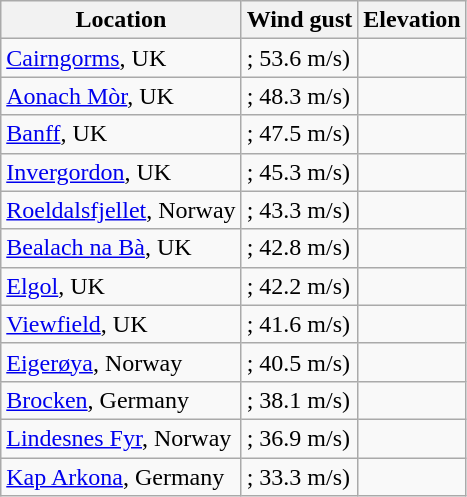<table class="wikitable sortable mw-collapsible">
<tr>
<th>Location</th>
<th>Wind gust</th>
<th>Elevation</th>
</tr>
<tr>
<td><a href='#'>Cairngorms</a>, UK</td>
<td>; 53.6 m/s)</td>
<td></td>
</tr>
<tr>
<td><a href='#'>Aonach Mòr</a>, UK</td>
<td>; 48.3 m/s)</td>
<td></td>
</tr>
<tr>
<td><a href='#'>Banff</a>, UK</td>
<td>; 47.5 m/s)</td>
<td></td>
</tr>
<tr>
<td><a href='#'>Invergordon</a>, UK</td>
<td>; 45.3 m/s)</td>
<td></td>
</tr>
<tr>
<td><a href='#'>Roeldalsfjellet</a>, Norway</td>
<td>; 43.3 m/s)</td>
<td></td>
</tr>
<tr>
<td><a href='#'>Bealach na Bà</a>, UK</td>
<td>; 42.8 m/s)</td>
<td></td>
</tr>
<tr>
<td><a href='#'>Elgol</a>, UK</td>
<td>; 42.2 m/s)</td>
<td></td>
</tr>
<tr>
<td><a href='#'>Viewfield</a>, UK</td>
<td>; 41.6 m/s)</td>
<td></td>
</tr>
<tr>
<td><a href='#'>Eigerøya</a>, Norway</td>
<td>; 40.5 m/s)</td>
<td></td>
</tr>
<tr>
<td><a href='#'>Brocken</a>, Germany</td>
<td>; 38.1 m/s)</td>
<td></td>
</tr>
<tr>
<td><a href='#'>Lindesnes Fyr</a>, Norway</td>
<td>; 36.9 m/s)</td>
<td></td>
</tr>
<tr>
<td><a href='#'>Kap Arkona</a>, Germany</td>
<td>; 33.3 m/s)</td>
<td></td>
</tr>
</table>
